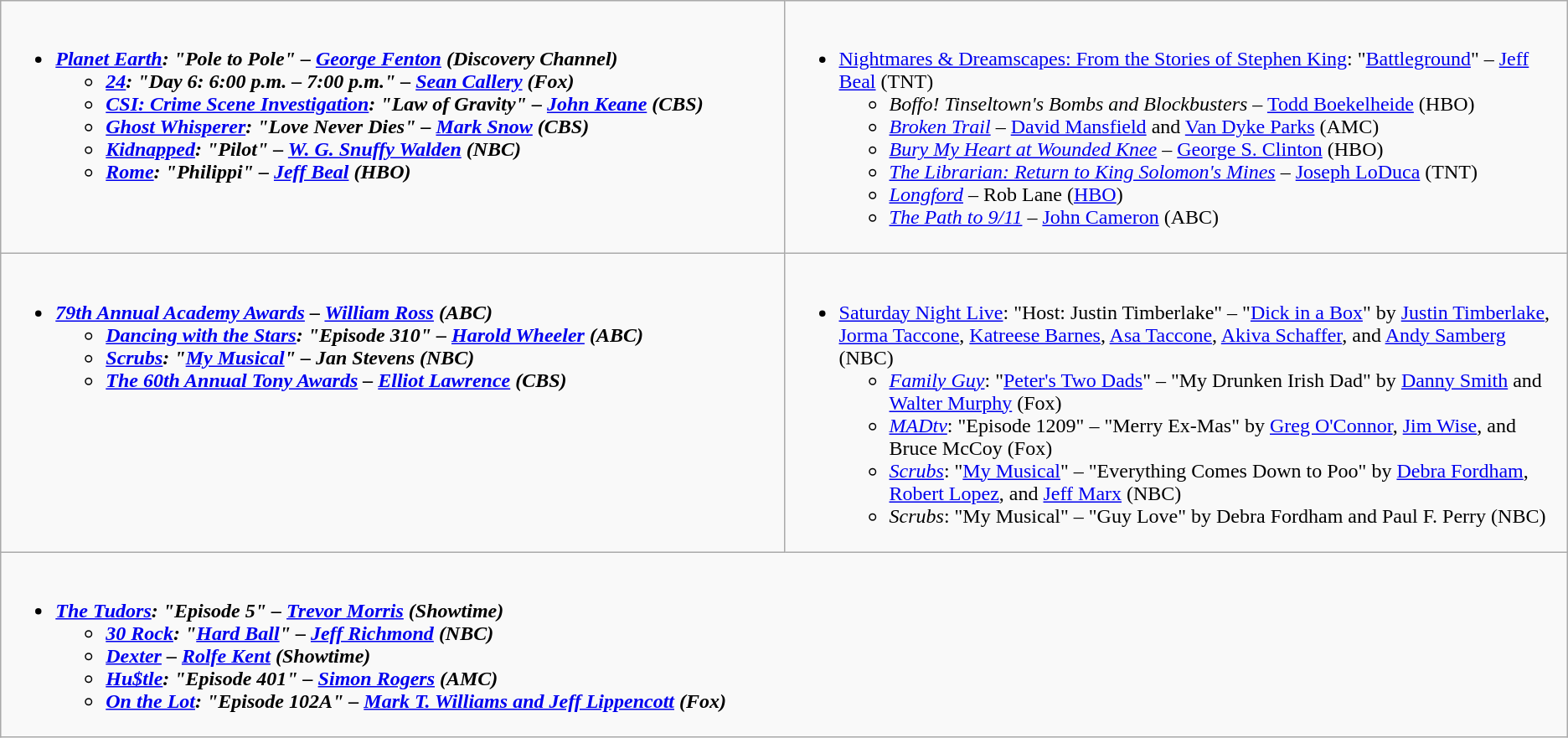<table class="wikitable">
<tr>
<td style="vertical-align:top;" width="50%"><br><ul><li><strong><em><a href='#'>Planet Earth</a><em>: "Pole to Pole" – <a href='#'>George Fenton</a> (Discovery Channel)<strong><ul><li></em><a href='#'>24</a><em>: "Day 6: 6:00 p.m. – 7:00 p.m." – <a href='#'>Sean Callery</a> (Fox)</li><li></em><a href='#'>CSI: Crime Scene Investigation</a><em>: "Law of Gravity" – <a href='#'>John Keane</a> (CBS)</li><li></em><a href='#'>Ghost Whisperer</a><em>: "Love Never Dies" – <a href='#'>Mark Snow</a> (CBS)</li><li></em><a href='#'>Kidnapped</a><em>: "Pilot" – <a href='#'>W. G. Snuffy Walden</a> (NBC)</li><li></em><a href='#'>Rome</a><em>: "Philippi" – <a href='#'>Jeff Beal</a> (HBO)</li></ul></li></ul></td>
<td style="vertical-align:top;" width="50%"><br><ul><li></em></strong><a href='#'>Nightmares & Dreamscapes: From the Stories of Stephen King</a></em>: "<a href='#'>Battleground</a>" – <a href='#'>Jeff Beal</a> (TNT)</strong><ul><li><em>Boffo! Tinseltown's Bombs and Blockbusters</em> – <a href='#'>Todd Boekelheide</a> (HBO)</li><li><em><a href='#'>Broken Trail</a></em> – <a href='#'>David Mansfield</a> and <a href='#'>Van Dyke Parks</a> (AMC)</li><li><em><a href='#'>Bury My Heart at Wounded Knee</a></em> – <a href='#'>George S. Clinton</a> (HBO)</li><li><em><a href='#'>The Librarian: Return to King Solomon's Mines</a></em> – <a href='#'>Joseph LoDuca</a> (TNT)</li><li><em><a href='#'>Longford</a></em> – Rob Lane (<a href='#'>HBO</a>)</li><li><em><a href='#'>The Path to 9/11</a></em> – <a href='#'>John Cameron</a> (ABC)</li></ul></li></ul></td>
</tr>
<tr>
<td style="vertical-align:top;" width="50%"><br><ul><li><strong><em><a href='#'>79th Annual Academy Awards</a><em> – <a href='#'>William Ross</a> (ABC)<strong><ul><li></em><a href='#'>Dancing with the Stars</a><em>: "Episode 310" – <a href='#'>Harold Wheeler</a> (ABC)</li><li></em><a href='#'>Scrubs</a><em>: "<a href='#'>My Musical</a>" – Jan Stevens (NBC)</li><li></em><a href='#'>The 60th Annual Tony Awards</a><em> – <a href='#'>Elliot Lawrence</a> (CBS)</li></ul></li></ul></td>
<td style="vertical-align:top;" width="50%"><br><ul><li></em></strong><a href='#'>Saturday Night Live</a></em>: "Host: Justin Timberlake" – "<a href='#'>Dick in a Box</a>" by <a href='#'>Justin Timberlake</a>, <a href='#'>Jorma Taccone</a>, <a href='#'>Katreese Barnes</a>, <a href='#'>Asa Taccone</a>, <a href='#'>Akiva Schaffer</a>, and <a href='#'>Andy Samberg</a> (NBC)</strong><ul><li><em><a href='#'>Family Guy</a></em>: "<a href='#'>Peter's Two Dads</a>" – "My Drunken Irish Dad" by <a href='#'>Danny Smith</a> and <a href='#'>Walter Murphy</a> (Fox)</li><li><em><a href='#'>MADtv</a></em>: "Episode 1209" – "Merry Ex-Mas" by <a href='#'>Greg O'Connor</a>, <a href='#'>Jim Wise</a>, and Bruce McCoy (Fox)</li><li><em><a href='#'>Scrubs</a></em>: "<a href='#'>My Musical</a>" – "Everything Comes Down to Poo" by <a href='#'>Debra Fordham</a>, <a href='#'>Robert Lopez</a>, and <a href='#'>Jeff Marx</a> (NBC)</li><li><em>Scrubs</em>: "My Musical" – "Guy Love" by Debra Fordham and Paul F. Perry (NBC)</li></ul></li></ul></td>
</tr>
<tr>
<td style="vertical-align:top;" width="50%" colspan="2"><br><ul><li><strong><em><a href='#'>The Tudors</a><em>: "Episode 5" – <a href='#'>Trevor Morris</a> (Showtime)<strong><ul><li></em><a href='#'>30 Rock</a><em>: "<a href='#'>Hard Ball</a>" – <a href='#'>Jeff Richmond</a> (NBC)</li><li></em><a href='#'>Dexter</a><em> – <a href='#'>Rolfe Kent</a> (Showtime)</li><li></em><a href='#'>Hu$tle</a><em>: "Episode 401" – <a href='#'>Simon Rogers</a> (AMC)</li><li></em><a href='#'>On the Lot</a><em>: "Episode 102A" – <a href='#'>Mark T. Williams and Jeff Lippencott</a> (Fox)</li></ul></li></ul></td>
</tr>
</table>
